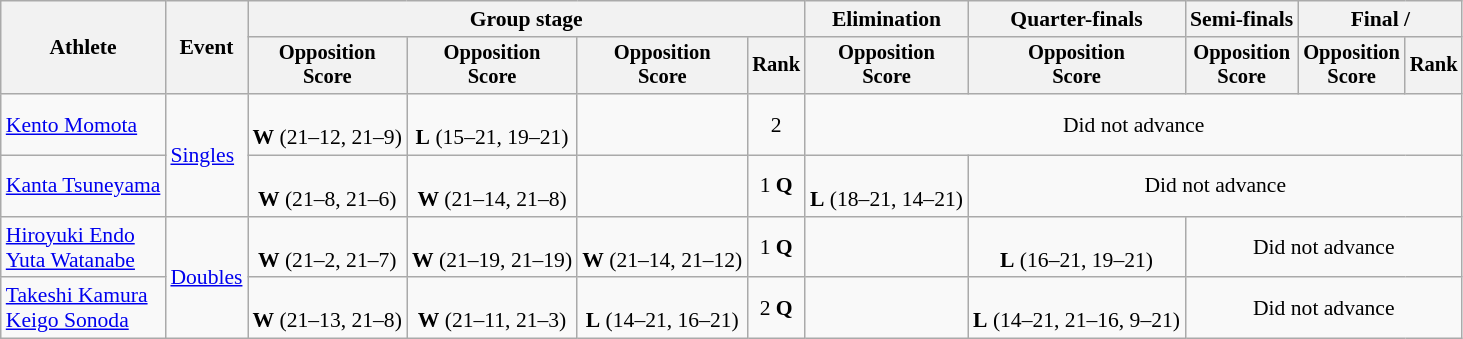<table class="wikitable" style="font-size:90%; text-align:center">
<tr>
<th rowspan="2">Athlete</th>
<th rowspan="2">Event</th>
<th colspan="4">Group stage</th>
<th>Elimination</th>
<th>Quarter-finals</th>
<th>Semi-finals</th>
<th colspan="2">Final / </th>
</tr>
<tr style="font-size:95%">
<th>Opposition<br>Score</th>
<th>Opposition<br>Score</th>
<th>Opposition<br>Score</th>
<th>Rank</th>
<th>Opposition<br>Score</th>
<th>Opposition<br>Score</th>
<th>Opposition<br>Score</th>
<th>Opposition<br>Score</th>
<th>Rank</th>
</tr>
<tr>
<td align="left"><a href='#'>Kento Momota</a></td>
<td rowspan="2" align="left"><a href='#'>Singles</a></td>
<td><br><strong>W</strong> (21–12, 21–9)</td>
<td><br><strong>L</strong> (15–21, 19–21)</td>
<td></td>
<td>2</td>
<td colspan=5>Did not advance</td>
</tr>
<tr>
<td align="left"><a href='#'>Kanta Tsuneyama</a></td>
<td><br><strong>W</strong> (21–8, 21–6)</td>
<td><br><strong>W</strong> (21–14, 21–8)</td>
<td></td>
<td>1 <strong>Q</strong></td>
<td><br><strong>L</strong> (18–21, 14–21)</td>
<td colspan=4>Did not advance</td>
</tr>
<tr>
<td align="left"><a href='#'>Hiroyuki Endo</a><br><a href='#'>Yuta Watanabe</a></td>
<td rowspan="2" align="left"><a href='#'>Doubles</a></td>
<td><br><strong>W</strong> (21–2, 21–7)</td>
<td><br><strong>W</strong> (21–19, 21–19)</td>
<td><br><strong>W</strong> (21–14, 21–12)</td>
<td>1 <strong>Q</strong></td>
<td></td>
<td><br><strong>L</strong> (16–21, 19–21)</td>
<td colspan=3>Did not advance</td>
</tr>
<tr>
<td align="left"><a href='#'>Takeshi Kamura</a><br><a href='#'>Keigo Sonoda</a></td>
<td><br><strong>W</strong> (21–13, 21–8)</td>
<td><br><strong>W</strong> (21–11, 21–3)</td>
<td><br><strong>L</strong> (14–21, 16–21)</td>
<td>2 <strong>Q</strong></td>
<td></td>
<td><br><strong>L</strong> (14–21, 21–16, 9–21)</td>
<td colspan=3>Did not advance</td>
</tr>
</table>
